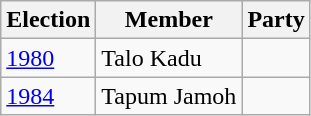<table class="wikitable sortable">
<tr>
<th>Election</th>
<th>Member</th>
<th colspan=2>Party</th>
</tr>
<tr>
<td><a href='#'>1980</a></td>
<td>Talo Kadu</td>
<td></td>
</tr>
<tr>
<td><a href='#'>1984</a></td>
<td>Tapum Jamoh</td>
</tr>
</table>
